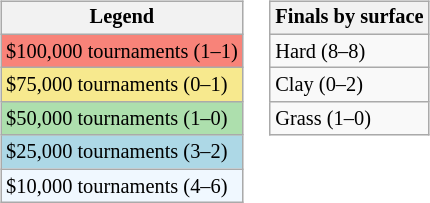<table>
<tr valign=top>
<td><br><table class=wikitable style="font-size:85%">
<tr>
<th>Legend</th>
</tr>
<tr style="background:#f88379;">
<td>$100,000 tournaments (1–1)</td>
</tr>
<tr style="background:#f7e98e;">
<td>$75,000 tournaments (0–1)</td>
</tr>
<tr style="background:#addfad;">
<td>$50,000 tournaments (1–0)</td>
</tr>
<tr style="background:lightblue;">
<td>$25,000 tournaments (3–2)</td>
</tr>
<tr style="background:#f0f8ff;">
<td>$10,000 tournaments (4–6)</td>
</tr>
</table>
</td>
<td><br><table class=wikitable style="font-size:85%">
<tr>
<th>Finals by surface</th>
</tr>
<tr>
<td>Hard (8–8)</td>
</tr>
<tr>
<td>Clay (0–2)</td>
</tr>
<tr>
<td>Grass (1–0)</td>
</tr>
</table>
</td>
</tr>
</table>
